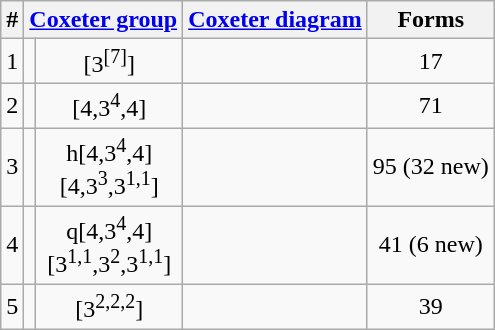<table class="wikitable">
<tr>
<th>#</th>
<th colspan=2><a href='#'>Coxeter group</a></th>
<th><a href='#'>Coxeter diagram</a></th>
<th>Forms</th>
</tr>
<tr align=center>
<td>1</td>
<td></td>
<td>[3<sup>[7]</sup>]</td>
<td></td>
<td>17</td>
</tr>
<tr align=center>
<td>2</td>
<td></td>
<td>[4,3<sup>4</sup>,4]</td>
<td></td>
<td>71</td>
</tr>
<tr align=center>
<td>3</td>
<td></td>
<td>h[4,3<sup>4</sup>,4]<br>[4,3<sup>3</sup>,3<sup>1,1</sup>]</td>
<td></td>
<td>95 (32 new)</td>
</tr>
<tr align=center>
<td>4</td>
<td></td>
<td>q[4,3<sup>4</sup>,4]<br>[3<sup>1,1</sup>,3<sup>2</sup>,3<sup>1,1</sup>]</td>
<td></td>
<td>41 (6 new)</td>
</tr>
<tr align=center>
<td>5</td>
<td></td>
<td>[3<sup>2,2,2</sup>]</td>
<td></td>
<td>39</td>
</tr>
</table>
